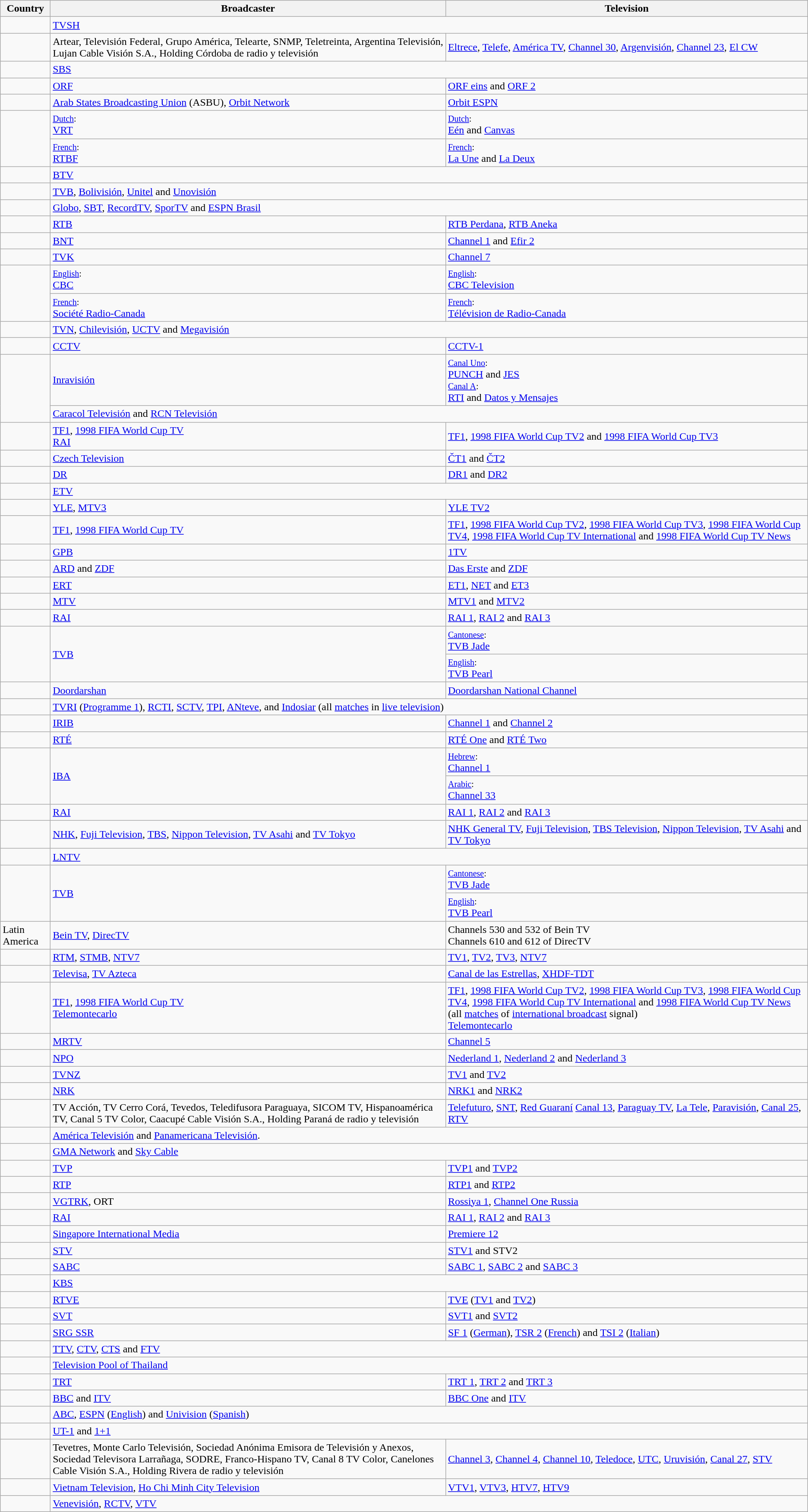<table class="wikitable" border="1">
<tr>
<th>Country</th>
<th>Broadcaster</th>
<th>Television</th>
</tr>
<tr>
<td></td>
<td colspan=2><a href='#'>TVSH</a></td>
</tr>
<tr>
<td></td>
<td>Artear, Televisión Federal, Grupo América, Telearte, SNMP, Teletreinta, Argentina Televisión, Lujan Cable Visión S.A., Holding Córdoba de radio y televisión</td>
<td><a href='#'>Eltrece</a>, <a href='#'>Telefe</a>, <a href='#'>América TV</a>, <a href='#'>Channel 30</a>, <a href='#'>Argenvisión</a>, <a href='#'>Channel 23</a>, <a href='#'>El CW</a></td>
</tr>
<tr>
<td></td>
<td colspan=2><a href='#'>SBS</a></td>
</tr>
<tr>
<td></td>
<td><a href='#'>ORF</a></td>
<td><a href='#'>ORF eins</a> and <a href='#'>ORF 2</a></td>
</tr>
<tr>
<td></td>
<td><a href='#'>Arab States Broadcasting Union</a> (ASBU), <a href='#'>Orbit Network</a></td>
<td><a href='#'>Orbit ESPN</a></td>
</tr>
<tr>
<td rowspan=2></td>
<td><small><a href='#'>Dutch</a>:</small><br><a href='#'>VRT</a></td>
<td><small><a href='#'>Dutch</a>:</small><br><a href='#'>Eén</a> and <a href='#'>Canvas</a></td>
</tr>
<tr>
<td><small><a href='#'>French</a>:</small><br><a href='#'>RTBF</a></td>
<td><small><a href='#'>French</a>:</small><br><a href='#'>La Une</a> and <a href='#'>La Deux</a></td>
</tr>
<tr>
<td></td>
<td colspan=2><a href='#'>BTV</a></td>
</tr>
<tr>
<td></td>
<td colspan=2><a href='#'>TVB</a>, <a href='#'>Bolivisión</a>, <a href='#'>Unitel</a> and <a href='#'>Unovisión</a></td>
</tr>
<tr>
<td></td>
<td colspan="2"><a href='#'>Globo</a>, <a href='#'>SBT</a>, <a href='#'>RecordTV</a>, <a href='#'>SporTV</a> and <a href='#'>ESPN Brasil</a></td>
</tr>
<tr>
<td></td>
<td><a href='#'>RTB</a></td>
<td><a href='#'>RTB Perdana</a>, <a href='#'>RTB Aneka</a></td>
</tr>
<tr>
<td></td>
<td><a href='#'>BNT</a></td>
<td><a href='#'>Channel 1</a> and <a href='#'>Efir 2</a></td>
</tr>
<tr>
<td></td>
<td><a href='#'>TVK</a></td>
<td><a href='#'>Channel 7</a></td>
</tr>
<tr>
<td rowspan=2></td>
<td><small><a href='#'>English</a>:</small><br><a href='#'>CBC</a></td>
<td><small><a href='#'>English</a>:</small><br><a href='#'>CBC Television</a></td>
</tr>
<tr>
<td><small><a href='#'>French</a>:</small><br><a href='#'>Société Radio-Canada</a></td>
<td><small><a href='#'>French</a>:</small><br><a href='#'>Télévision de Radio-Canada</a></td>
</tr>
<tr>
<td></td>
<td colspan=2><a href='#'>TVN</a>, <a href='#'>Chilevisión</a>, <a href='#'>UCTV</a> and <a href='#'>Megavisión</a></td>
</tr>
<tr>
<td></td>
<td><a href='#'>CCTV</a></td>
<td><a href='#'>CCTV-1</a></td>
</tr>
<tr>
<td rowspan=2></td>
<td><a href='#'>Inravisión</a></td>
<td><small><a href='#'>Canal Uno</a>:</small><br><a href='#'>PUNCH</a> and <a href='#'>JES</a><br><small><a href='#'>Canal A</a>:</small><br><a href='#'>RTI</a> and <a href='#'>Datos y Mensajes</a></td>
</tr>
<tr>
<td colspan=2><a href='#'>Caracol Televisión</a> and <a href='#'>RCN Televisión</a></td>
</tr>
<tr>
<td></td>
<td> <a href='#'>TF1</a>, <a href='#'>1998 FIFA World Cup TV</a><br> <a href='#'>RAI</a></td>
<td> <a href='#'>TF1</a>, <a href='#'>1998 FIFA World Cup TV2</a> and <a href='#'>1998 FIFA World Cup TV3</a></td>
</tr>
<tr>
<td></td>
<td><a href='#'>Czech Television</a></td>
<td><a href='#'>ČT1</a> and <a href='#'>ČT2</a></td>
</tr>
<tr>
<td></td>
<td><a href='#'>DR</a></td>
<td><a href='#'>DR1</a> and <a href='#'>DR2</a></td>
</tr>
<tr>
<td></td>
<td colspan=2><a href='#'>ETV</a></td>
</tr>
<tr>
<td></td>
<td><a href='#'>YLE</a>, <a href='#'>MTV3</a></td>
<td><a href='#'>YLE TV2</a></td>
</tr>
<tr>
<td></td>
<td><a href='#'>TF1</a>, <a href='#'>1998 FIFA World Cup TV</a></td>
<td><a href='#'>TF1</a>, <a href='#'>1998 FIFA World Cup TV2</a>, <a href='#'>1998 FIFA World Cup TV3</a>, <a href='#'>1998 FIFA World Cup TV4</a>, <a href='#'>1998 FIFA World Cup TV International</a> and <a href='#'>1998 FIFA World Cup TV News</a></td>
</tr>
<tr>
<td></td>
<td><a href='#'>GPB</a></td>
<td><a href='#'>1TV</a></td>
</tr>
<tr>
<td></td>
<td><a href='#'>ARD</a> and <a href='#'>ZDF</a></td>
<td><a href='#'>Das Erste</a> and <a href='#'>ZDF</a></td>
</tr>
<tr>
<td></td>
<td><a href='#'>ERT</a></td>
<td><a href='#'>ET1</a>, <a href='#'>NET</a> and <a href='#'>ET3</a></td>
</tr>
<tr>
<td></td>
<td><a href='#'>MTV</a></td>
<td><a href='#'>MTV1</a> and <a href='#'>MTV2</a></td>
</tr>
<tr>
<td></td>
<td> <a href='#'>RAI</a></td>
<td> <a href='#'>RAI 1</a>, <a href='#'>RAI 2</a> and <a href='#'>RAI 3</a></td>
</tr>
<tr>
<td rowspan=2></td>
<td rowspan=2><a href='#'>TVB</a></td>
<td><small><a href='#'>Cantonese</a>:</small><br><a href='#'>TVB Jade</a></td>
</tr>
<tr>
<td><small><a href='#'>English</a>:</small><br><a href='#'>TVB Pearl</a></td>
</tr>
<tr>
<td></td>
<td><a href='#'>Doordarshan</a></td>
<td><a href='#'>Doordarshan National Channel</a></td>
</tr>
<tr>
<td></td>
<td colspan=2><a href='#'>TVRI</a> (<a href='#'>Programme 1</a>), <a href='#'>RCTI</a>, <a href='#'>SCTV</a>, <a href='#'>TPI</a>, <a href='#'>ANteve</a>, and <a href='#'>Indosiar</a> (all <a href='#'>matches</a> in <a href='#'>live television</a>)</td>
</tr>
<tr>
<td></td>
<td><a href='#'>IRIB</a></td>
<td><a href='#'>Channel 1</a> and <a href='#'>Channel 2</a></td>
</tr>
<tr>
<td></td>
<td><a href='#'>RTÉ</a></td>
<td><a href='#'>RTÉ One</a> and <a href='#'>RTÉ Two</a></td>
</tr>
<tr>
<td rowspan=2></td>
<td rowspan=2><a href='#'>IBA</a></td>
<td><small><a href='#'>Hebrew</a>:</small><br><a href='#'>Channel 1</a></td>
</tr>
<tr>
<td><small><a href='#'>Arabic</a>:</small><br><a href='#'>Channel 33</a></td>
</tr>
<tr>
<td></td>
<td><a href='#'>RAI</a></td>
<td><a href='#'>RAI 1</a>, <a href='#'>RAI 2</a> and <a href='#'>RAI 3</a></td>
</tr>
<tr>
<td></td>
<td><a href='#'>NHK</a>, <a href='#'>Fuji Television</a>, <a href='#'>TBS</a>, <a href='#'>Nippon Television</a>, <a href='#'>TV Asahi</a> and <a href='#'>TV Tokyo</a></td>
<td><a href='#'>NHK General TV</a>, <a href='#'>Fuji Television</a>, <a href='#'>TBS Television</a>, <a href='#'>Nippon Television</a>, <a href='#'>TV Asahi</a> and <a href='#'>TV Tokyo</a></td>
</tr>
<tr>
<td></td>
<td colspan=2><a href='#'>LNTV</a></td>
</tr>
<tr>
<td rowspan=2></td>
<td rowspan=2><a href='#'>TVB</a></td>
<td><small><a href='#'>Cantonese</a>:</small><br><a href='#'>TVB Jade</a></td>
</tr>
<tr>
<td><small><a href='#'>English</a>:</small><br><a href='#'>TVB Pearl</a></td>
</tr>
<tr>
<td>Latin America</td>
<td><a href='#'>Bein TV</a>, <a href='#'>DirecTV</a></td>
<td>Channels 530 and 532 of Bein TV<br>Channels 610 and 612 of DirecTV</td>
</tr>
<tr>
<td></td>
<td><a href='#'>RTM</a>, <a href='#'>STMB</a>, <a href='#'>NTV7</a></td>
<td><a href='#'>TV1</a>, <a href='#'>TV2</a>, <a href='#'>TV3</a>, <a href='#'>NTV7</a></td>
</tr>
<tr>
<td></td>
<td><a href='#'>Televisa</a>, <a href='#'>TV Azteca</a></td>
<td><a href='#'>Canal de las Estrellas</a>, <a href='#'>XHDF-TDT</a></td>
</tr>
<tr>
<td></td>
<td> <a href='#'>TF1</a>, <a href='#'>1998 FIFA World Cup TV</a><br> <a href='#'>Telemontecarlo</a></td>
<td> <a href='#'>TF1</a>, <a href='#'>1998 FIFA World Cup TV2</a>, <a href='#'>1998 FIFA World Cup TV3</a>, <a href='#'>1998 FIFA World Cup TV4</a>, <a href='#'>1998 FIFA World Cup TV International</a> and <a href='#'>1998 FIFA World Cup TV News</a> (all <a href='#'>matches</a> of <a href='#'>international broadcast</a> signal)<br> <a href='#'>Telemontecarlo</a></td>
</tr>
<tr>
<td></td>
<td><a href='#'>MRTV</a></td>
<td><a href='#'>Channel 5</a></td>
</tr>
<tr>
<td></td>
<td><a href='#'>NPO</a></td>
<td><a href='#'>Nederland 1</a>, <a href='#'>Nederland 2</a> and <a href='#'>Nederland 3</a></td>
</tr>
<tr>
<td></td>
<td><a href='#'>TVNZ</a></td>
<td><a href='#'>TV1</a> and <a href='#'>TV2</a></td>
</tr>
<tr>
<td></td>
<td><a href='#'>NRK</a></td>
<td><a href='#'>NRK1</a> and <a href='#'>NRK2</a></td>
</tr>
<tr>
<td></td>
<td>TV Acción, TV Cerro Corá, Tevedos, Teledifusora Paraguaya, SICOM TV, Hispanoamérica TV, Canal 5 TV Color, Caacupé Cable Visión S.A., Holding Paraná de radio y televisión</td>
<td colspan="2"><a href='#'>Telefuturo</a>, <a href='#'>SNT</a>, <a href='#'>Red Guaraní</a> <a href='#'>Canal 13</a>, <a href='#'>Paraguay TV</a>, <a href='#'>La Tele</a>, <a href='#'>Paravisión</a>, <a href='#'>Canal 25</a>, <a href='#'>RTV</a></td>
</tr>
<tr>
<td></td>
<td colspan=2><a href='#'>América Televisión</a> and <a href='#'>Panamericana Televisión</a>.</td>
</tr>
<tr>
<td></td>
<td colspan=2><a href='#'>GMA Network</a> and <a href='#'>Sky Cable</a></td>
</tr>
<tr>
<td></td>
<td><a href='#'>TVP</a></td>
<td><a href='#'>TVP1</a> and <a href='#'>TVP2</a></td>
</tr>
<tr>
<td></td>
<td><a href='#'>RTP</a></td>
<td><a href='#'>RTP1</a> and <a href='#'>RTP2</a></td>
</tr>
<tr>
<td></td>
<td><a href='#'>VGTRK</a>, ORT</td>
<td><a href='#'>Rossiya 1</a>, <a href='#'>Channel One Russia</a></td>
</tr>
<tr>
<td></td>
<td> <a href='#'>RAI</a></td>
<td> <a href='#'>RAI 1</a>, <a href='#'>RAI 2</a> and <a href='#'>RAI 3</a></td>
</tr>
<tr>
<td></td>
<td><a href='#'>Singapore International Media</a></td>
<td><a href='#'>Premiere 12</a></td>
</tr>
<tr>
<td></td>
<td><a href='#'>STV</a></td>
<td><a href='#'>STV1</a> and STV2</td>
</tr>
<tr>
<td></td>
<td><a href='#'>SABC</a></td>
<td><a href='#'>SABC 1</a>, <a href='#'>SABC 2</a> and <a href='#'>SABC 3</a></td>
</tr>
<tr>
<td></td>
<td colspan=2><a href='#'>KBS</a></td>
</tr>
<tr>
<td></td>
<td><a href='#'>RTVE</a></td>
<td><a href='#'>TVE</a> (<a href='#'>TV1</a> and <a href='#'>TV2</a>)</td>
</tr>
<tr>
<td></td>
<td><a href='#'>SVT</a></td>
<td><a href='#'>SVT1</a> and <a href='#'>SVT2</a></td>
</tr>
<tr>
<td></td>
<td><a href='#'>SRG SSR</a></td>
<td><a href='#'>SF 1</a> (<a href='#'>German</a>), <a href='#'>TSR 2</a> (<a href='#'>French</a>) and <a href='#'>TSI 2</a> (<a href='#'>Italian</a>)</td>
</tr>
<tr>
<td></td>
<td colspan=2><a href='#'>TTV</a>, <a href='#'>CTV</a>, <a href='#'>CTS</a> and <a href='#'>FTV</a></td>
</tr>
<tr>
<td></td>
<td colspan=2><a href='#'>Television Pool of Thailand</a></td>
</tr>
<tr>
<td></td>
<td><a href='#'>TRT</a></td>
<td><a href='#'>TRT 1</a>, <a href='#'>TRT 2</a> and <a href='#'>TRT 3</a></td>
</tr>
<tr>
<td></td>
<td><a href='#'>BBC</a> and <a href='#'>ITV</a></td>
<td><a href='#'>BBC One</a> and <a href='#'>ITV</a></td>
</tr>
<tr>
<td></td>
<td colspan=2><a href='#'>ABC</a>, <a href='#'>ESPN</a> (<a href='#'>English</a>) and <a href='#'>Univision</a> (<a href='#'>Spanish</a>)</td>
</tr>
<tr>
<td></td>
<td colspan=2><a href='#'>UT-1</a> and <a href='#'>1+1</a></td>
</tr>
<tr>
<td></td>
<td>Tevetres, Monte Carlo Televisión, Sociedad Anónima Emisora de Televisión y Anexos, Sociedad Televisora Larrañaga, SODRE, Franco-Hispano TV, Canal 8 TV Color, Canelones Cable Visión S.A., Holding Rivera de radio y televisión</td>
<td colspan="2"><a href='#'>Channel 3</a>, <a href='#'>Channel 4</a>, <a href='#'>Channel 10</a>, <a href='#'>Teledoce</a>, <a href='#'>UTC</a>, <a href='#'>Uruvisión</a>, <a href='#'>Canal 27</a>, <a href='#'>STV</a></td>
</tr>
<tr>
<td></td>
<td><a href='#'>Vietnam Television</a>, <a href='#'>Ho Chi Minh City Television</a></td>
<td><a href='#'>VTV1</a>, <a href='#'>VTV3</a>, <a href='#'>HTV7</a>, <a href='#'>HTV9</a></td>
</tr>
<tr>
<td></td>
<td colspan=2><a href='#'>Venevisión</a>, <a href='#'>RCTV</a>, <a href='#'>VTV</a></td>
</tr>
</table>
